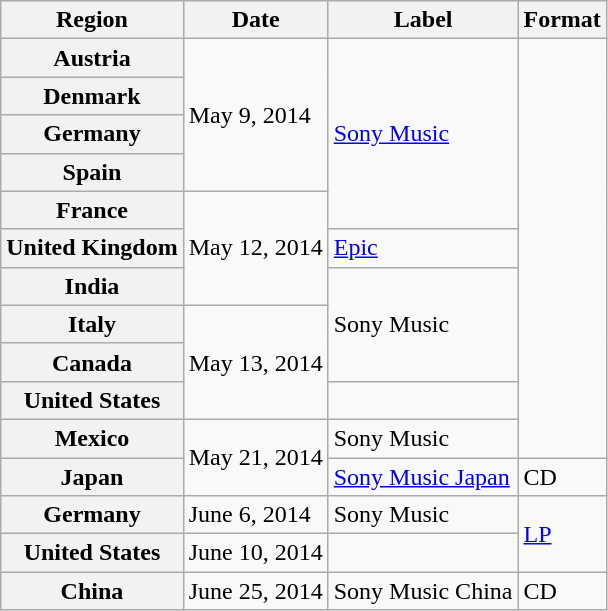<table class="wikitable plainrowheaders">
<tr>
<th scope="col">Region</th>
<th scope="col">Date</th>
<th scope="col">Label</th>
<th scope="col">Format</th>
</tr>
<tr>
<th scope="row">Austria</th>
<td rowspan="4">May 9, 2014</td>
<td rowspan="5"><a href='#'>Sony Music</a></td>
<td rowspan="11"></td>
</tr>
<tr>
<th scope="row">Denmark</th>
</tr>
<tr>
<th scope="row">Germany</th>
</tr>
<tr>
<th scope="row">Spain</th>
</tr>
<tr>
<th scope="row">France</th>
<td rowspan="3">May 12, 2014</td>
</tr>
<tr>
<th scope="row">United Kingdom</th>
<td><a href='#'>Epic</a></td>
</tr>
<tr>
<th scope="row">India</th>
<td rowspan="3">Sony Music</td>
</tr>
<tr>
<th scope="row">Italy</th>
<td rowspan="3">May 13, 2014</td>
</tr>
<tr>
<th scope="row">Canada</th>
</tr>
<tr>
<th scope="row">United States</th>
<td></td>
</tr>
<tr>
<th scope="row">Mexico</th>
<td rowspan="2">May 21, 2014</td>
<td>Sony Music</td>
</tr>
<tr>
<th scope="row">Japan</th>
<td><a href='#'>Sony Music Japan</a></td>
<td>CD</td>
</tr>
<tr>
<th scope="row">Germany</th>
<td>June 6, 2014</td>
<td>Sony Music</td>
<td rowspan="2"><a href='#'>LP</a></td>
</tr>
<tr>
<th scope="row">United States</th>
<td>June 10, 2014</td>
<td></td>
</tr>
<tr>
<th scope="row">China</th>
<td>June 25, 2014</td>
<td>Sony Music China</td>
<td>CD</td>
</tr>
</table>
